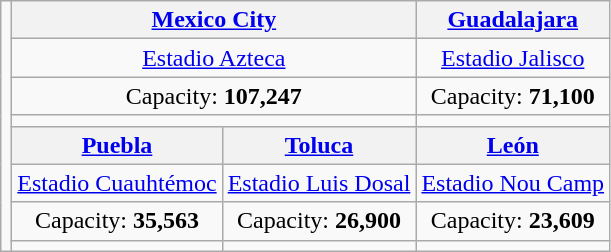<table class="wikitable" style="text-align:center">
<tr>
<td rowspan="8"><br></td>
<th colspan=2><a href='#'>Mexico City</a></th>
<th><a href='#'>Guadalajara</a></th>
</tr>
<tr>
<td colspan=2><a href='#'>Estadio Azteca</a></td>
<td><a href='#'>Estadio Jalisco</a></td>
</tr>
<tr>
<td colspan=2>Capacity: <strong>107,247</strong></td>
<td>Capacity: <strong>71,100</strong></td>
</tr>
<tr>
<td colspan=2></td>
<td></td>
</tr>
<tr>
<th><a href='#'>Puebla</a></th>
<th><a href='#'>Toluca</a></th>
<th><a href='#'>León</a></th>
</tr>
<tr>
<td><a href='#'>Estadio Cuauhtémoc</a></td>
<td><a href='#'>Estadio Luis Dosal</a></td>
<td><a href='#'>Estadio Nou Camp</a></td>
</tr>
<tr>
<td>Capacity: <strong>35,563</strong></td>
<td>Capacity: <strong>26,900</strong></td>
<td>Capacity: <strong>23,609</strong></td>
</tr>
<tr>
<td></td>
<td></td>
<td></td>
</tr>
</table>
